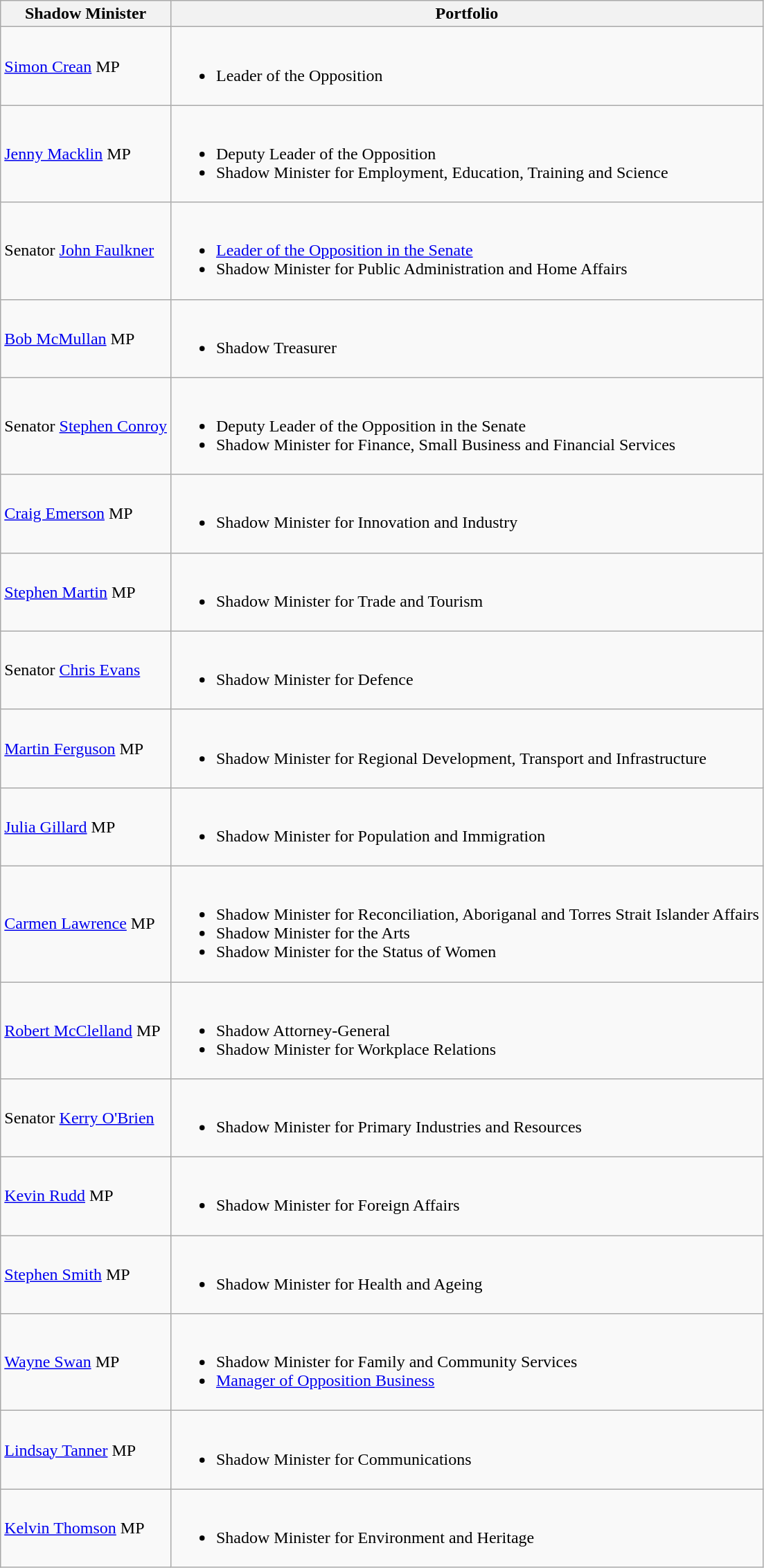<table class="wikitable sortable">
<tr>
<th>Shadow Minister</th>
<th>Portfolio</th>
</tr>
<tr>
<td><a href='#'>Simon Crean</a> MP</td>
<td><br><ul><li>Leader of the Opposition</li></ul></td>
</tr>
<tr>
<td><a href='#'>Jenny Macklin</a> MP</td>
<td><br><ul><li>Deputy Leader of the Opposition</li><li>Shadow Minister for Employment, Education, Training and Science</li></ul></td>
</tr>
<tr>
<td>Senator <a href='#'>John Faulkner</a></td>
<td><br><ul><li><a href='#'>Leader of the Opposition in the Senate</a></li><li>Shadow Minister for Public Administration and Home Affairs</li></ul></td>
</tr>
<tr>
<td><a href='#'>Bob McMullan</a> MP</td>
<td><br><ul><li>Shadow Treasurer</li></ul></td>
</tr>
<tr>
<td>Senator <a href='#'>Stephen Conroy</a></td>
<td><br><ul><li>Deputy Leader of the Opposition in the Senate</li><li>Shadow Minister for Finance, Small Business and Financial Services</li></ul></td>
</tr>
<tr>
<td><a href='#'>Craig Emerson</a> MP</td>
<td><br><ul><li>Shadow Minister for Innovation and Industry</li></ul></td>
</tr>
<tr>
<td><a href='#'>Stephen Martin</a> MP</td>
<td><br><ul><li>Shadow Minister for Trade and Tourism</li></ul></td>
</tr>
<tr>
<td>Senator <a href='#'>Chris Evans</a></td>
<td><br><ul><li>Shadow Minister for Defence</li></ul></td>
</tr>
<tr>
<td><a href='#'>Martin Ferguson</a> MP</td>
<td><br><ul><li>Shadow Minister for Regional Development, Transport and Infrastructure</li></ul></td>
</tr>
<tr>
<td><a href='#'>Julia Gillard</a> MP</td>
<td><br><ul><li>Shadow Minister for Population and Immigration</li></ul></td>
</tr>
<tr>
<td><a href='#'>Carmen Lawrence</a> MP</td>
<td><br><ul><li>Shadow Minister for Reconciliation, Aboriganal and Torres Strait Islander Affairs</li><li>Shadow Minister for the Arts</li><li>Shadow Minister for the Status of Women</li></ul></td>
</tr>
<tr>
<td><a href='#'>Robert McClelland</a> MP</td>
<td><br><ul><li>Shadow Attorney-General</li><li>Shadow Minister for Workplace Relations</li></ul></td>
</tr>
<tr>
<td>Senator <a href='#'>Kerry O'Brien</a></td>
<td><br><ul><li>Shadow Minister for Primary Industries and Resources</li></ul></td>
</tr>
<tr>
<td><a href='#'>Kevin Rudd</a> MP</td>
<td><br><ul><li>Shadow Minister for Foreign Affairs</li></ul></td>
</tr>
<tr>
<td><a href='#'>Stephen Smith</a> MP</td>
<td><br><ul><li>Shadow Minister for Health and Ageing</li></ul></td>
</tr>
<tr>
<td><a href='#'>Wayne Swan</a> MP</td>
<td><br><ul><li>Shadow Minister for Family and Community Services</li><li><a href='#'>Manager of Opposition Business</a></li></ul></td>
</tr>
<tr>
<td><a href='#'>Lindsay Tanner</a> MP</td>
<td><br><ul><li>Shadow Minister for Communications</li></ul></td>
</tr>
<tr>
<td><a href='#'>Kelvin Thomson</a> MP</td>
<td><br><ul><li>Shadow Minister for Environment and Heritage</li></ul></td>
</tr>
</table>
